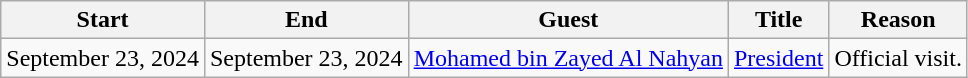<table class="wikitable">
<tr>
<th>Start</th>
<th>End</th>
<th>Guest</th>
<th>Title</th>
<th>Reason</th>
</tr>
<tr>
<td>September 23, 2024</td>
<td>September 23, 2024</td>
<td><a href='#'>Mohamed bin Zayed Al Nahyan</a></td>
<td><a href='#'>President</a></td>
<td>Official visit.</td>
</tr>
</table>
